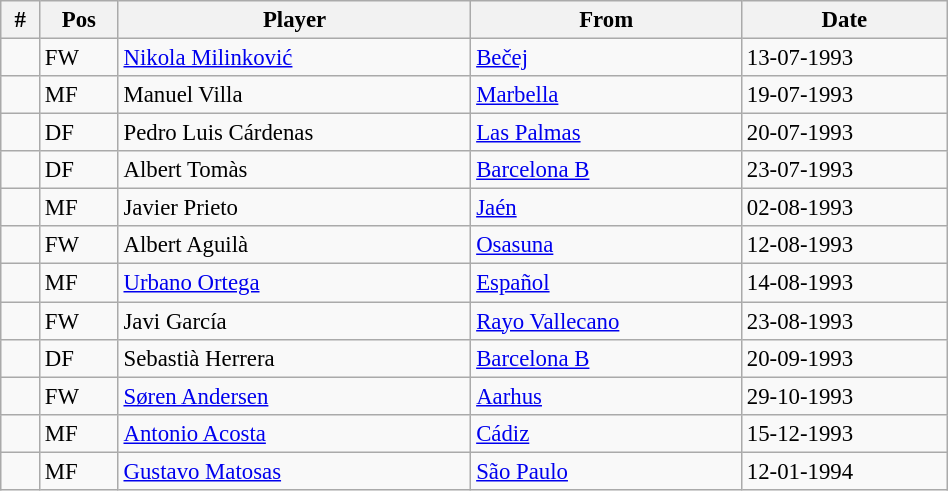<table width=50% class="wikitable" style="text-align:center; font-size:95%; text-align:left">
<tr>
<th><strong>#</strong></th>
<th><strong>Pos</strong></th>
<th><strong>Player</strong></th>
<th><strong>From</strong></th>
<th>Date</th>
</tr>
<tr --->
<td></td>
<td>FW</td>
<td> <a href='#'>Nikola Milinković</a></td>
<td> <a href='#'>Bečej</a></td>
<td>13-07-1993</td>
</tr>
<tr --->
<td></td>
<td>MF</td>
<td> Manuel Villa</td>
<td> <a href='#'>Marbella</a></td>
<td>19-07-1993</td>
</tr>
<tr --->
<td></td>
<td>DF</td>
<td> Pedro Luis Cárdenas</td>
<td> <a href='#'>Las Palmas</a></td>
<td>20-07-1993</td>
</tr>
<tr --->
<td></td>
<td>DF</td>
<td> Albert Tomàs</td>
<td> <a href='#'>Barcelona B</a></td>
<td>23-07-1993</td>
</tr>
<tr --->
<td></td>
<td>MF</td>
<td> Javier Prieto</td>
<td> <a href='#'>Jaén</a></td>
<td>02-08-1993</td>
</tr>
<tr --->
<td></td>
<td>FW</td>
<td> Albert Aguilà</td>
<td> <a href='#'>Osasuna</a></td>
<td>12-08-1993</td>
</tr>
<tr --->
<td></td>
<td>MF</td>
<td> <a href='#'>Urbano Ortega</a></td>
<td> <a href='#'>Español</a></td>
<td>14-08-1993</td>
</tr>
<tr --->
<td></td>
<td>FW</td>
<td> Javi García</td>
<td> <a href='#'>Rayo Vallecano</a></td>
<td>23-08-1993</td>
</tr>
<tr --->
<td></td>
<td>DF</td>
<td> Sebastià Herrera</td>
<td> <a href='#'>Barcelona B</a></td>
<td>20-09-1993</td>
</tr>
<tr --->
<td></td>
<td>FW</td>
<td> <a href='#'>Søren Andersen</a></td>
<td> <a href='#'>Aarhus</a></td>
<td>29-10-1993</td>
</tr>
<tr --->
<td></td>
<td>MF</td>
<td> <a href='#'>Antonio Acosta</a></td>
<td> <a href='#'>Cádiz</a></td>
<td>15-12-1993</td>
</tr>
<tr --->
<td></td>
<td>MF</td>
<td> <a href='#'>Gustavo Matosas</a></td>
<td> <a href='#'>São Paulo</a></td>
<td>12-01-1994</td>
</tr>
</table>
